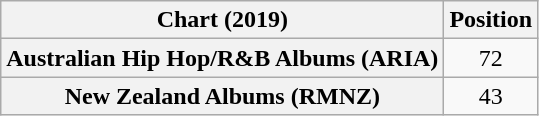<table class="wikitable sortable plainrowheaders"  style="text-align:center;">
<tr>
<th>Chart (2019)</th>
<th>Position</th>
</tr>
<tr>
<th scope="row">Australian Hip Hop/R&B Albums (ARIA)</th>
<td>72</td>
</tr>
<tr>
<th scope="row">New Zealand Albums (RMNZ)</th>
<td>43</td>
</tr>
</table>
